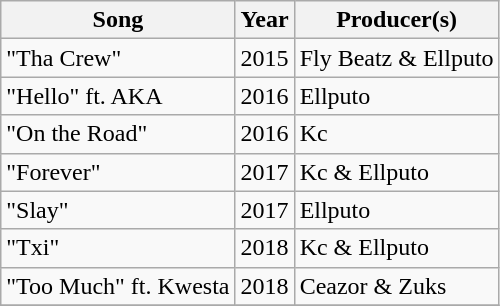<table class="wikitable">
<tr>
<th>Song</th>
<th>Year</th>
<th>Producer(s)</th>
</tr>
<tr>
<td scope"row"=>"Tha Crew"</td>
<td>2015</td>
<td>Fly Beatz & Ellputo</td>
</tr>
<tr>
<td scope"row"=>"Hello" ft. AKA</td>
<td>2016</td>
<td>Ellputo</td>
</tr>
<tr>
<td scope"row"=>"On the Road"</td>
<td>2016</td>
<td>Kc</td>
</tr>
<tr>
<td scope"row"=>"Forever"</td>
<td>2017</td>
<td>Kc & Ellputo</td>
</tr>
<tr>
<td scope"row"=>"Slay"</td>
<td>2017</td>
<td>Ellputo</td>
</tr>
<tr>
<td scope"row"=>"Txi"</td>
<td>2018</td>
<td>Kc & Ellputo</td>
</tr>
<tr>
<td scope"row"=>"Too Much" ft. Kwesta</td>
<td>2018</td>
<td>Ceazor & Zuks</td>
</tr>
<tr>
</tr>
</table>
